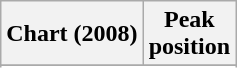<table class="wikitable sortable plainrowheaders">
<tr>
<th scope="col">Chart (2008)</th>
<th scope="col">Peak<br>position</th>
</tr>
<tr>
</tr>
<tr>
</tr>
</table>
